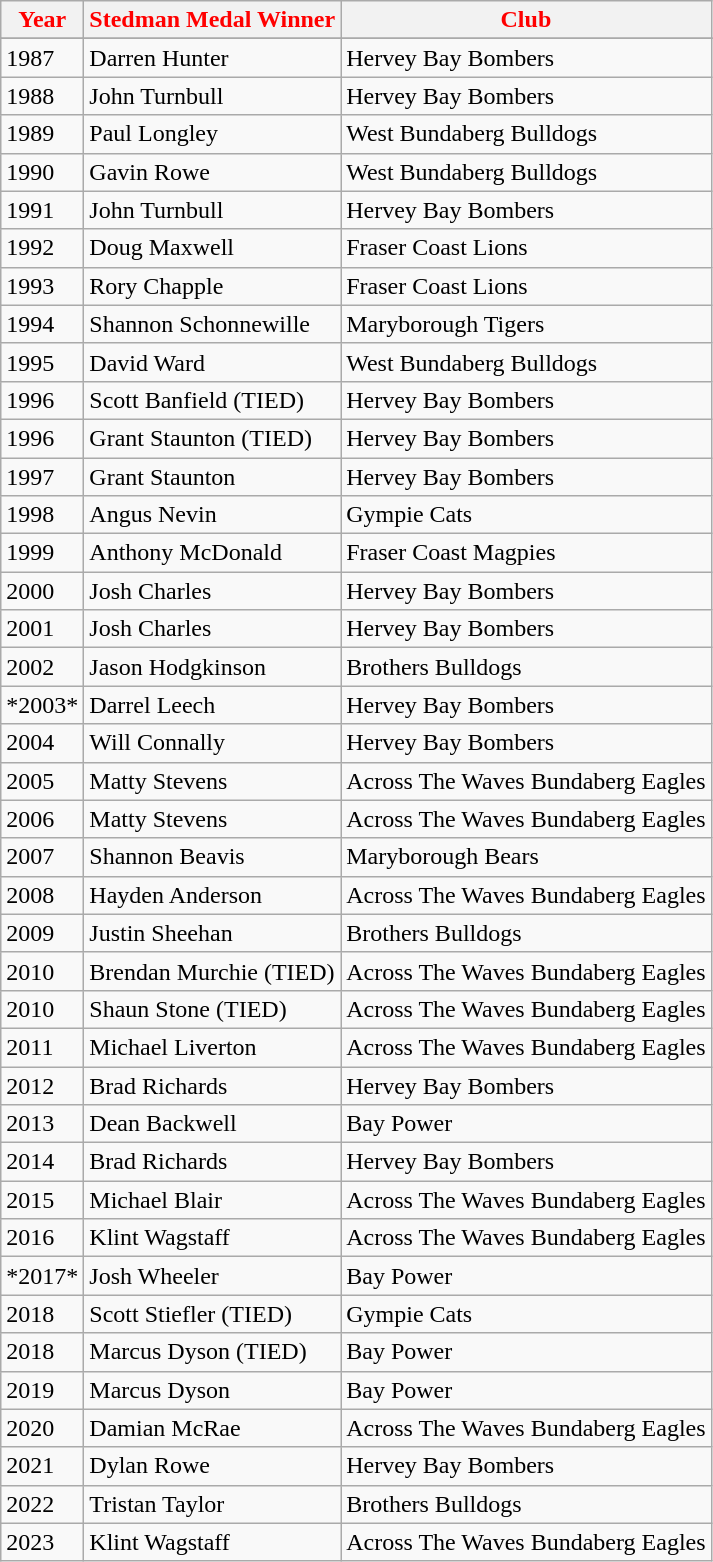<table class="wikitable sortable">
<tr>
<th style = "color:red">Year</th>
<th style = "color:red">Stedman Medal Winner</th>
<th style = "color:red">Club</th>
</tr>
<tr>
</tr>
<tr>
</tr>
<tr>
<td>1987</td>
<td>Darren Hunter</td>
<td>Hervey Bay Bombers</td>
</tr>
<tr>
<td>1988</td>
<td>John Turnbull</td>
<td>Hervey Bay Bombers</td>
</tr>
<tr>
<td>1989</td>
<td>Paul Longley</td>
<td>West Bundaberg Bulldogs</td>
</tr>
<tr>
<td>1990</td>
<td>Gavin Rowe</td>
<td>West Bundaberg Bulldogs</td>
</tr>
<tr>
<td>1991</td>
<td>John Turnbull</td>
<td>Hervey Bay Bombers</td>
</tr>
<tr>
<td>1992</td>
<td>Doug Maxwell</td>
<td>Fraser Coast Lions</td>
</tr>
<tr>
<td>1993</td>
<td>Rory Chapple</td>
<td>Fraser Coast Lions</td>
</tr>
<tr>
<td>1994</td>
<td>Shannon Schonnewille</td>
<td>Maryborough Tigers</td>
</tr>
<tr>
<td>1995</td>
<td>David Ward</td>
<td>West Bundaberg Bulldogs</td>
</tr>
<tr>
<td>1996</td>
<td>Scott Banfield (TIED)</td>
<td>Hervey Bay Bombers</td>
</tr>
<tr>
<td>1996</td>
<td>Grant Staunton (TIED)</td>
<td>Hervey Bay Bombers</td>
</tr>
<tr>
<td>1997</td>
<td>Grant Staunton</td>
<td>Hervey Bay Bombers</td>
</tr>
<tr>
<td>1998</td>
<td>Angus Nevin</td>
<td>Gympie Cats</td>
</tr>
<tr>
<td>1999</td>
<td>Anthony McDonald</td>
<td>Fraser Coast Magpies</td>
</tr>
<tr>
<td>2000</td>
<td>Josh Charles</td>
<td>Hervey Bay Bombers</td>
</tr>
<tr>
<td>2001</td>
<td>Josh Charles</td>
<td>Hervey Bay Bombers</td>
</tr>
<tr>
<td>2002</td>
<td>Jason Hodgkinson</td>
<td>Brothers Bulldogs</td>
</tr>
<tr>
<td>*2003*</td>
<td>Darrel Leech</td>
<td>Hervey Bay Bombers</td>
</tr>
<tr>
<td>2004</td>
<td>Will Connally</td>
<td>Hervey Bay Bombers</td>
</tr>
<tr>
<td>2005</td>
<td>Matty Stevens</td>
<td>Across The Waves Bundaberg Eagles</td>
</tr>
<tr>
<td>2006</td>
<td>Matty Stevens</td>
<td>Across The Waves Bundaberg Eagles</td>
</tr>
<tr>
<td>2007</td>
<td>Shannon Beavis</td>
<td>Maryborough Bears</td>
</tr>
<tr>
<td>2008</td>
<td>Hayden Anderson</td>
<td>Across The Waves Bundaberg Eagles</td>
</tr>
<tr>
<td>2009</td>
<td>Justin Sheehan</td>
<td>Brothers Bulldogs</td>
</tr>
<tr>
<td>2010</td>
<td>Brendan Murchie (TIED)</td>
<td>Across The Waves Bundaberg Eagles</td>
</tr>
<tr>
<td>2010</td>
<td>Shaun Stone (TIED)</td>
<td>Across The Waves Bundaberg Eagles</td>
</tr>
<tr>
<td>2011</td>
<td>Michael Liverton</td>
<td>Across The Waves Bundaberg Eagles</td>
</tr>
<tr>
<td>2012</td>
<td>Brad Richards</td>
<td>Hervey Bay Bombers</td>
</tr>
<tr>
<td>2013</td>
<td>Dean Backwell</td>
<td>Bay Power</td>
</tr>
<tr>
<td>2014</td>
<td>Brad Richards</td>
<td>Hervey Bay Bombers</td>
</tr>
<tr>
<td>2015</td>
<td>Michael Blair</td>
<td>Across The Waves Bundaberg Eagles</td>
</tr>
<tr>
<td>2016</td>
<td>Klint Wagstaff</td>
<td>Across The Waves Bundaberg Eagles</td>
</tr>
<tr>
<td>*2017*</td>
<td>Josh Wheeler</td>
<td>Bay Power</td>
</tr>
<tr>
<td>2018</td>
<td>Scott Stiefler (TIED)</td>
<td>Gympie Cats</td>
</tr>
<tr>
<td>2018</td>
<td>Marcus Dyson (TIED)</td>
<td>Bay Power</td>
</tr>
<tr>
<td>2019</td>
<td>Marcus Dyson</td>
<td>Bay Power</td>
</tr>
<tr>
<td>2020</td>
<td>Damian McRae</td>
<td>Across The Waves Bundaberg Eagles</td>
</tr>
<tr>
<td>2021</td>
<td>Dylan Rowe</td>
<td>Hervey Bay Bombers</td>
</tr>
<tr>
<td>2022</td>
<td>Tristan Taylor</td>
<td>Brothers Bulldogs</td>
</tr>
<tr>
<td>2023</td>
<td>Klint Wagstaff</td>
<td>Across The Waves Bundaberg Eagles</td>
</tr>
</table>
